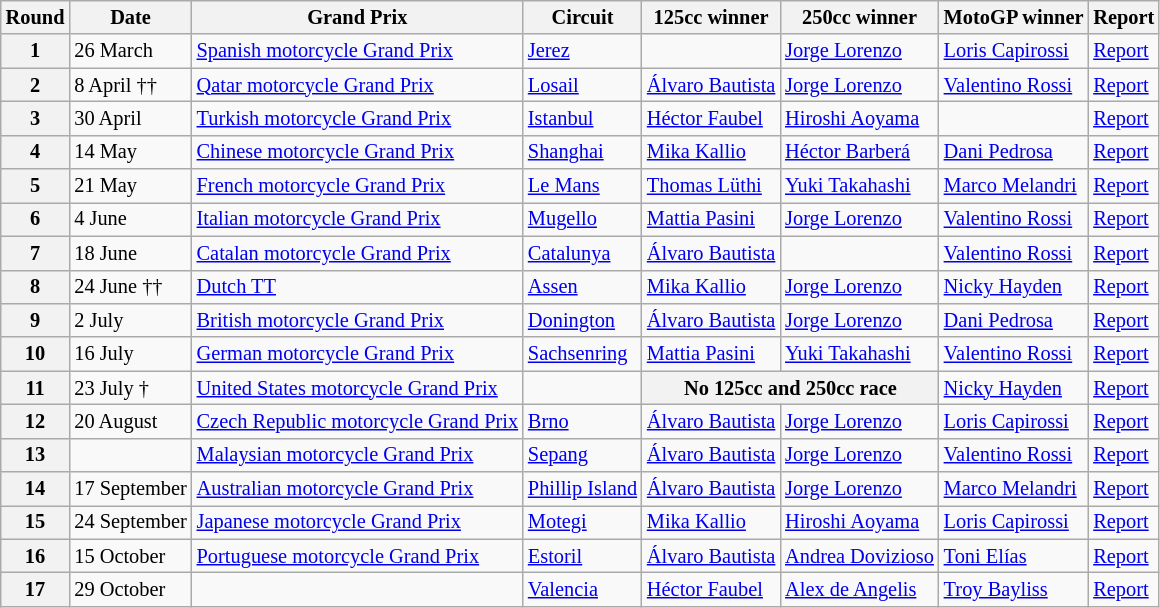<table class="wikitable" style="font-size: 85%;">
<tr>
<th>Round</th>
<th>Date</th>
<th>Grand Prix</th>
<th>Circuit</th>
<th>125cc winner</th>
<th>250cc winner</th>
<th>MotoGP winner</th>
<th>Report</th>
</tr>
<tr>
<th>1</th>
<td>26 March</td>
<td> <a href='#'>Spanish motorcycle Grand Prix</a></td>
<td><a href='#'>Jerez</a></td>
<td></td>
<td> <a href='#'>Jorge Lorenzo</a></td>
<td> <a href='#'>Loris Capirossi</a></td>
<td><a href='#'>Report</a></td>
</tr>
<tr>
<th>2</th>
<td>8 April ††</td>
<td> <a href='#'>Qatar motorcycle Grand Prix</a></td>
<td><a href='#'>Losail</a></td>
<td> <a href='#'>Álvaro Bautista</a></td>
<td> <a href='#'>Jorge Lorenzo</a></td>
<td> <a href='#'>Valentino Rossi</a></td>
<td><a href='#'>Report</a></td>
</tr>
<tr>
<th>3</th>
<td>30 April</td>
<td> <a href='#'>Turkish motorcycle Grand Prix</a></td>
<td><a href='#'>Istanbul</a></td>
<td> <a href='#'>Héctor Faubel</a></td>
<td> <a href='#'>Hiroshi Aoyama</a></td>
<td></td>
<td><a href='#'>Report</a></td>
</tr>
<tr>
<th>4</th>
<td>14 May</td>
<td> <a href='#'>Chinese motorcycle Grand Prix</a></td>
<td><a href='#'>Shanghai</a></td>
<td> <a href='#'>Mika Kallio</a></td>
<td> <a href='#'>Héctor Barberá</a></td>
<td> <a href='#'>Dani Pedrosa</a></td>
<td><a href='#'>Report</a></td>
</tr>
<tr>
<th>5</th>
<td>21 May</td>
<td> <a href='#'>French motorcycle Grand Prix</a></td>
<td><a href='#'>Le Mans</a></td>
<td> <a href='#'>Thomas Lüthi</a></td>
<td> <a href='#'>Yuki Takahashi</a></td>
<td> <a href='#'>Marco Melandri</a></td>
<td><a href='#'>Report</a></td>
</tr>
<tr>
<th>6</th>
<td>4 June</td>
<td> <a href='#'>Italian motorcycle Grand Prix</a></td>
<td><a href='#'>Mugello</a></td>
<td> <a href='#'>Mattia Pasini</a></td>
<td> <a href='#'>Jorge Lorenzo</a></td>
<td> <a href='#'>Valentino Rossi</a></td>
<td><a href='#'>Report</a></td>
</tr>
<tr>
<th>7</th>
<td>18 June</td>
<td> <a href='#'>Catalan motorcycle Grand Prix</a></td>
<td><a href='#'>Catalunya</a></td>
<td> <a href='#'>Álvaro Bautista</a></td>
<td></td>
<td> <a href='#'>Valentino Rossi</a></td>
<td><a href='#'>Report</a></td>
</tr>
<tr>
<th>8</th>
<td>24 June ††</td>
<td> <a href='#'>Dutch TT</a></td>
<td><a href='#'>Assen</a></td>
<td> <a href='#'>Mika Kallio</a></td>
<td> <a href='#'>Jorge Lorenzo</a></td>
<td> <a href='#'>Nicky Hayden</a></td>
<td><a href='#'>Report</a></td>
</tr>
<tr>
<th>9</th>
<td>2 July</td>
<td> <a href='#'>British motorcycle Grand Prix</a></td>
<td><a href='#'>Donington</a></td>
<td> <a href='#'>Álvaro Bautista</a></td>
<td> <a href='#'>Jorge Lorenzo</a></td>
<td> <a href='#'>Dani Pedrosa</a></td>
<td><a href='#'>Report</a></td>
</tr>
<tr>
<th>10</th>
<td>16 July</td>
<td> <a href='#'>German motorcycle Grand Prix</a></td>
<td><a href='#'>Sachsenring</a></td>
<td> <a href='#'>Mattia Pasini</a></td>
<td> <a href='#'>Yuki Takahashi</a></td>
<td> <a href='#'>Valentino Rossi</a></td>
<td><a href='#'>Report</a></td>
</tr>
<tr>
<th>11</th>
<td>23 July †</td>
<td> <a href='#'>United States motorcycle Grand Prix</a></td>
<td></td>
<th colspan="2"><strong>No 125cc and 250cc race</strong></th>
<td> <a href='#'>Nicky Hayden</a></td>
<td><a href='#'>Report</a></td>
</tr>
<tr>
<th>12</th>
<td>20 August</td>
<td> <a href='#'>Czech Republic motorcycle Grand Prix</a></td>
<td><a href='#'>Brno</a></td>
<td> <a href='#'>Álvaro Bautista</a></td>
<td> <a href='#'>Jorge Lorenzo</a></td>
<td> <a href='#'>Loris Capirossi</a></td>
<td><a href='#'>Report</a></td>
</tr>
<tr>
<th>13</th>
<td></td>
<td> <a href='#'>Malaysian motorcycle Grand Prix</a></td>
<td><a href='#'>Sepang</a></td>
<td> <a href='#'>Álvaro Bautista</a></td>
<td> <a href='#'>Jorge Lorenzo</a></td>
<td> <a href='#'>Valentino Rossi</a></td>
<td><a href='#'>Report</a></td>
</tr>
<tr>
<th>14</th>
<td>17 September</td>
<td> <a href='#'>Australian motorcycle Grand Prix</a></td>
<td><a href='#'>Phillip Island</a></td>
<td> <a href='#'>Álvaro Bautista</a></td>
<td> <a href='#'>Jorge Lorenzo</a></td>
<td> <a href='#'>Marco Melandri</a></td>
<td><a href='#'>Report</a></td>
</tr>
<tr>
<th>15</th>
<td>24 September</td>
<td> <a href='#'>Japanese motorcycle Grand Prix</a></td>
<td><a href='#'>Motegi</a></td>
<td> <a href='#'>Mika Kallio</a></td>
<td> <a href='#'>Hiroshi Aoyama</a></td>
<td> <a href='#'>Loris Capirossi</a></td>
<td><a href='#'>Report</a></td>
</tr>
<tr>
<th>16</th>
<td>15 October</td>
<td> <a href='#'>Portuguese motorcycle Grand Prix</a></td>
<td><a href='#'>Estoril</a></td>
<td> <a href='#'>Álvaro Bautista</a></td>
<td> <a href='#'>Andrea Dovizioso</a></td>
<td> <a href='#'>Toni Elías</a></td>
<td><a href='#'>Report</a></td>
</tr>
<tr>
<th>17</th>
<td>29 October</td>
<td></td>
<td><a href='#'>Valencia</a></td>
<td> <a href='#'>Héctor Faubel</a></td>
<td> <a href='#'>Alex de Angelis</a></td>
<td> <a href='#'>Troy Bayliss</a></td>
<td><a href='#'>Report</a></td>
</tr>
</table>
